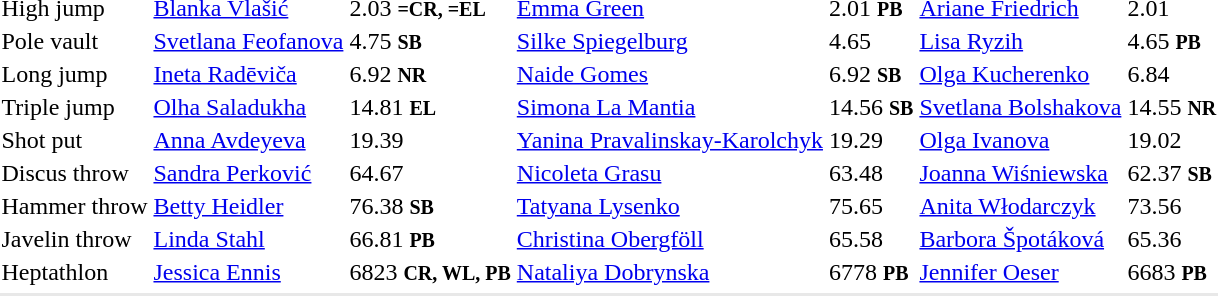<table>
<tr>
<td>High jump<br></td>
<td><a href='#'>Blanka Vlašić</a> <br><em></em></td>
<td>2.03 <small><strong>=CR, =EL</strong></small></td>
<td><a href='#'>Emma Green</a> <br><em></em></td>
<td>2.01 <small><strong>PB</strong></small></td>
<td><a href='#'>Ariane Friedrich</a> <br><em></em></td>
<td>2.01</td>
</tr>
<tr>
<td>Pole vault<br></td>
<td><a href='#'>Svetlana Feofanova</a> <br><em></em></td>
<td>4.75 <small><strong>SB</strong></small></td>
<td><a href='#'>Silke Spiegelburg</a> <br><em></em></td>
<td>4.65</td>
<td><a href='#'>Lisa Ryzih</a> <br><em></em></td>
<td>4.65 <small><strong>PB</strong></small></td>
</tr>
<tr>
<td>Long jump<br></td>
<td><a href='#'>Ineta Radēviča</a> <br><em></em></td>
<td>6.92 <small><strong>NR</strong></small></td>
<td><a href='#'>Naide Gomes</a> <br><em></em></td>
<td>6.92 <small><strong>SB</strong></small></td>
<td><a href='#'>Olga Kucherenko</a> <br><em></em></td>
<td>6.84</td>
</tr>
<tr>
<td>Triple jump<br></td>
<td><a href='#'>Olha Saladukha</a> <br><em></em></td>
<td>14.81 <small><strong>EL</strong></small></td>
<td><a href='#'>Simona La Mantia</a> <br><em></em></td>
<td>14.56 <small><strong>SB</strong></small></td>
<td><a href='#'>Svetlana Bolshakova</a> <br><em></em></td>
<td>14.55 <small><strong>NR</strong></small></td>
</tr>
<tr>
<td>Shot put<br></td>
<td><a href='#'>Anna Avdeyeva</a> <br><em></em></td>
<td>19.39</td>
<td><a href='#'>Yanina Pravalinskay-Karolchyk</a> <br><em></em></td>
<td>19.29</td>
<td><a href='#'>Olga Ivanova</a> <br><em></em></td>
<td>19.02</td>
</tr>
<tr>
<td>Discus throw <br></td>
<td><a href='#'>Sandra Perković</a> <br><em></em></td>
<td>64.67</td>
<td><a href='#'>Nicoleta Grasu</a> <br><em></em></td>
<td>63.48</td>
<td><a href='#'>Joanna Wiśniewska</a> <br><em></em></td>
<td>62.37 <small><strong>SB</strong></small></td>
</tr>
<tr>
<td>Hammer throw<br></td>
<td><a href='#'>Betty Heidler</a> <br><em></em></td>
<td>76.38 <small><strong>SB</strong></small></td>
<td><a href='#'>Tatyana Lysenko</a> <br><em></em></td>
<td>75.65</td>
<td><a href='#'>Anita Włodarczyk</a> <br><em></em></td>
<td>73.56</td>
</tr>
<tr>
<td>Javelin throw <br></td>
<td><a href='#'>Linda Stahl</a> <br><em></em></td>
<td>66.81 <small><strong>PB</strong></small></td>
<td><a href='#'>Christina Obergföll</a> <br><em></em></td>
<td>65.58</td>
<td><a href='#'>Barbora Špotáková</a> <br><em></em></td>
<td>65.36</td>
</tr>
<tr>
<td>Heptathlon<br></td>
<td><a href='#'>Jessica Ennis</a> <br><em></em></td>
<td>6823 <small><strong>CR, WL, PB</strong></small></td>
<td><a href='#'>Nataliya Dobrynska</a> <br><em></em></td>
<td>6778 <small><strong>PB</strong></small></td>
<td><a href='#'>Jennifer Oeser</a> <br><em></em></td>
<td>6683 <small><strong>PB</strong></small></td>
</tr>
<tr>
</tr>
<tr bgcolor= e8e8e8>
<td colspan=7></td>
</tr>
</table>
